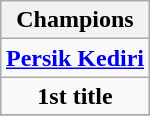<table class="wikitable" style="text-align: center; margin: 0 auto;">
<tr>
<th>Champions</th>
</tr>
<tr>
<td><strong><a href='#'>Persik Kediri</a></strong></td>
</tr>
<tr>
<td><strong>1st title</strong></td>
</tr>
<tr>
</tr>
</table>
